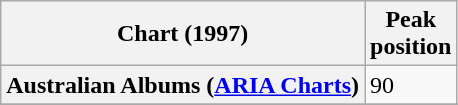<table class="wikitable plainrowheaders sortable" border="1">
<tr>
<th scope="col">Chart (1997)</th>
<th scope="col">Peak<br>position</th>
</tr>
<tr>
<th scope="row">Australian Albums (<a href='#'>ARIA Charts</a>)</th>
<td>90</td>
</tr>
<tr>
</tr>
<tr>
</tr>
<tr>
</tr>
<tr>
</tr>
<tr>
</tr>
<tr>
</tr>
<tr>
</tr>
<tr>
</tr>
<tr>
</tr>
<tr>
</tr>
<tr>
</tr>
</table>
